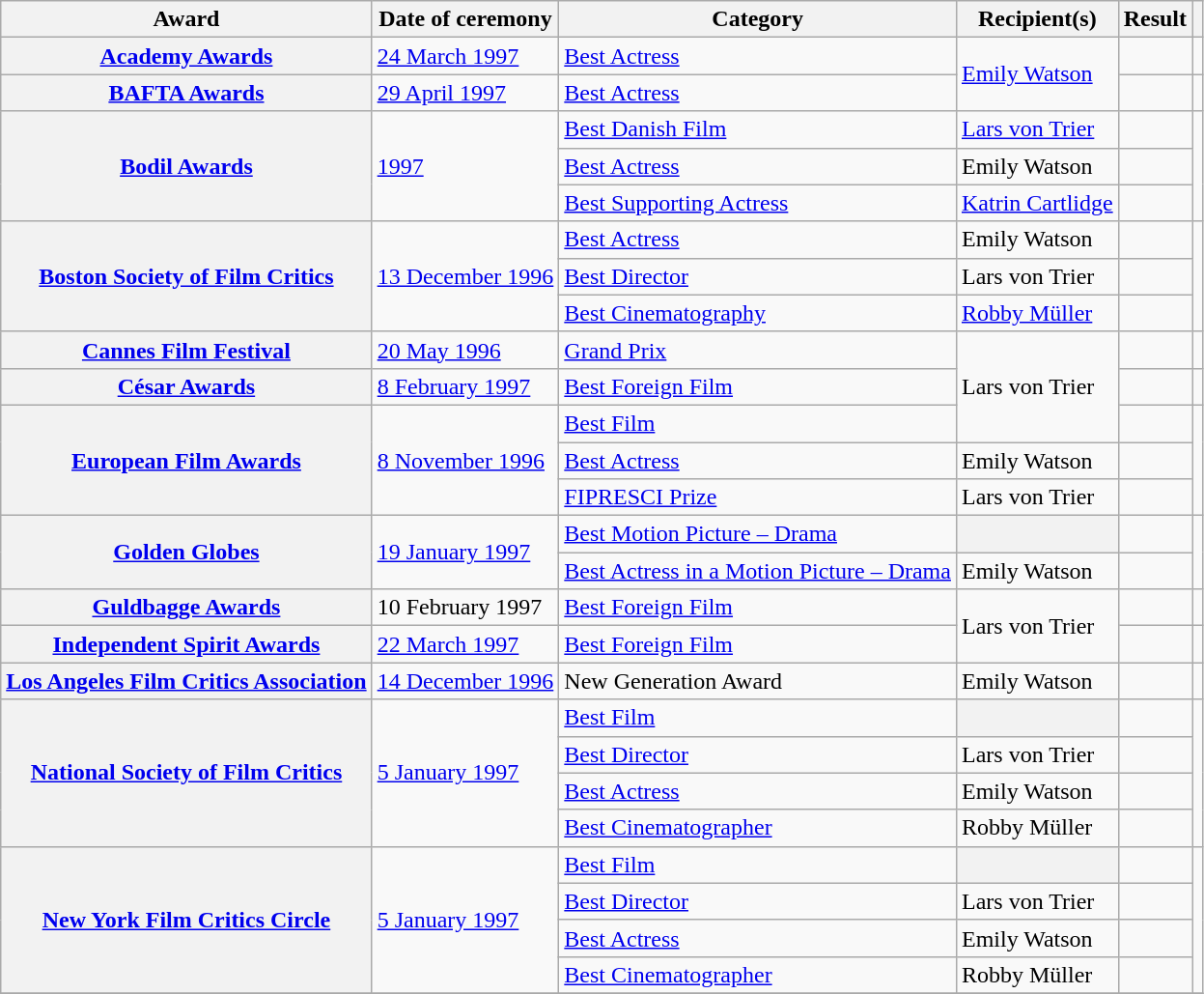<table class="wikitable plainrowheaders sortable">
<tr>
<th scope="col">Award</th>
<th scope="col">Date of ceremony</th>
<th scope="col">Category</th>
<th scope="col">Recipient(s)</th>
<th scope="col">Result</th>
<th scope="col" class="unsortable"></th>
</tr>
<tr>
<th scope="row"><a href='#'>Academy Awards</a></th>
<td><a href='#'>24 March 1997</a></td>
<td><a href='#'>Best Actress</a></td>
<td rowspan="2"><a href='#'>Emily Watson</a></td>
<td></td>
<td></td>
</tr>
<tr>
<th scope="row"><a href='#'>BAFTA Awards</a></th>
<td><a href='#'>29 April 1997</a></td>
<td><a href='#'>Best Actress</a></td>
<td></td>
<td></td>
</tr>
<tr>
<th scope="row" rowspan="3"><a href='#'>Bodil Awards</a></th>
<td rowspan="3"><a href='#'>1997</a></td>
<td><a href='#'>Best Danish Film</a></td>
<td><a href='#'>Lars von Trier</a></td>
<td></td>
<td rowspan="3"></td>
</tr>
<tr>
<td><a href='#'>Best Actress</a></td>
<td>Emily Watson</td>
<td></td>
</tr>
<tr>
<td><a href='#'>Best Supporting Actress</a></td>
<td><a href='#'>Katrin Cartlidge</a></td>
<td></td>
</tr>
<tr>
<th scope="row" rowspan="3"><a href='#'>Boston Society of Film Critics</a></th>
<td rowspan="3"><a href='#'>13 December 1996</a></td>
<td><a href='#'>Best Actress</a></td>
<td>Emily Watson</td>
<td></td>
<td rowspan="3"></td>
</tr>
<tr>
<td><a href='#'>Best Director</a></td>
<td>Lars von Trier</td>
<td></td>
</tr>
<tr>
<td><a href='#'>Best Cinematography</a></td>
<td><a href='#'>Robby Müller</a></td>
<td></td>
</tr>
<tr>
<th scope="row"><a href='#'>Cannes Film Festival</a></th>
<td><a href='#'>20 May 1996</a></td>
<td><a href='#'>Grand Prix</a></td>
<td rowspan="3">Lars von Trier</td>
<td></td>
<td></td>
</tr>
<tr>
<th scope="row"><a href='#'>César Awards</a></th>
<td><a href='#'>8 February 1997</a></td>
<td><a href='#'>Best Foreign Film</a></td>
<td></td>
<td></td>
</tr>
<tr>
<th scope="row" rowspan="3"><a href='#'>European Film Awards</a></th>
<td rowspan="3"><a href='#'>8 November 1996</a></td>
<td><a href='#'>Best Film</a></td>
<td></td>
<td rowspan="3"></td>
</tr>
<tr>
<td><a href='#'>Best Actress</a></td>
<td>Emily Watson</td>
<td></td>
</tr>
<tr>
<td><a href='#'>FIPRESCI Prize</a></td>
<td>Lars von Trier</td>
<td></td>
</tr>
<tr>
<th scope="row" rowspan="2"><a href='#'>Golden Globes</a></th>
<td rowspan="2"><a href='#'>19 January 1997</a></td>
<td><a href='#'>Best Motion Picture – Drama</a></td>
<th></th>
<td></td>
<td rowspan="2"></td>
</tr>
<tr>
<td><a href='#'>Best Actress in a Motion Picture – Drama</a></td>
<td>Emily Watson</td>
<td></td>
</tr>
<tr>
<th scope="row"><a href='#'>Guldbagge Awards</a></th>
<td>10 February 1997</td>
<td><a href='#'>Best Foreign Film</a></td>
<td rowspan="2">Lars von Trier</td>
<td></td>
<td></td>
</tr>
<tr>
<th scope="row"><a href='#'>Independent Spirit Awards</a></th>
<td rowspan="1"><a href='#'>22 March 1997</a></td>
<td><a href='#'>Best Foreign Film</a></td>
<td></td>
<td rowspan="1"></td>
</tr>
<tr>
<th scope="row"><a href='#'>Los Angeles Film Critics Association</a></th>
<td><a href='#'>14 December 1996</a></td>
<td>New Generation Award</td>
<td>Emily Watson</td>
<td></td>
<td></td>
</tr>
<tr>
<th scope="row" rowspan="4"><a href='#'>National Society of Film Critics</a></th>
<td rowspan="4"><a href='#'>5 January 1997</a></td>
<td><a href='#'>Best Film</a></td>
<th></th>
<td></td>
<td rowspan="4"></td>
</tr>
<tr>
<td><a href='#'>Best Director</a></td>
<td>Lars von Trier</td>
<td></td>
</tr>
<tr>
<td><a href='#'>Best Actress</a></td>
<td>Emily Watson</td>
<td></td>
</tr>
<tr>
<td><a href='#'>Best Cinematographer</a></td>
<td>Robby Müller</td>
<td></td>
</tr>
<tr>
<th scope="row" rowspan="4"><a href='#'>New York Film Critics Circle</a></th>
<td rowspan="4"><a href='#'>5 January 1997</a></td>
<td><a href='#'>Best Film</a></td>
<th></th>
<td></td>
<td rowspan="4"></td>
</tr>
<tr>
<td><a href='#'>Best Director</a></td>
<td>Lars von Trier</td>
<td></td>
</tr>
<tr>
<td><a href='#'>Best Actress</a></td>
<td>Emily Watson</td>
<td></td>
</tr>
<tr>
<td><a href='#'>Best Cinematographer</a></td>
<td>Robby Müller</td>
<td></td>
</tr>
<tr>
</tr>
</table>
